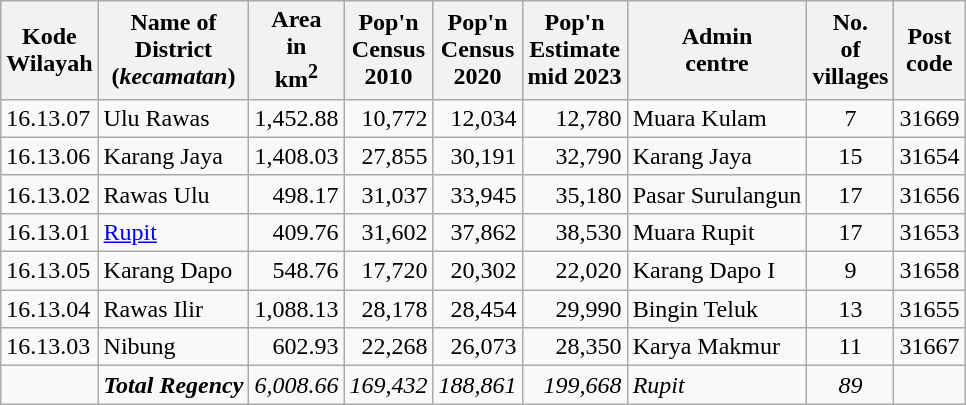<table class="sortable wikitable">
<tr>
<th>Kode <br>Wilayah</th>
<th>Name of<br>District<br>(<em>kecamatan</em>)</th>
<th>Area<br>in <br> km<sup>2</sup></th>
<th>Pop'n<br>Census<br>2010</th>
<th>Pop'n<br>Census<br>2020</th>
<th>Pop'n<br>Estimate<br>mid 2023</th>
<th>Admin<br> centre</th>
<th>No.<br>of<br>villages</th>
<th>Post<br>code</th>
</tr>
<tr>
<td>16.13.07</td>
<td>Ulu Rawas</td>
<td align="right">1,452.88</td>
<td align="right">10,772</td>
<td align="right">12,034</td>
<td align="right">12,780</td>
<td>Muara Kulam</td>
<td align="center">7</td>
<td>31669</td>
</tr>
<tr>
<td>16.13.06</td>
<td>Karang Jaya</td>
<td align="right">1,408.03</td>
<td align="right">27,855</td>
<td align="right">30,191</td>
<td align="right">32,790</td>
<td>Karang Jaya</td>
<td align="center">15</td>
<td>31654</td>
</tr>
<tr>
<td>16.13.02</td>
<td>Rawas Ulu</td>
<td align="right">498.17</td>
<td align="right">31,037</td>
<td align="right">33,945</td>
<td align="right">35,180</td>
<td>Pasar Surulangun</td>
<td align="center">17</td>
<td>31656</td>
</tr>
<tr>
<td>16.13.01</td>
<td><a href='#'>Rupit</a></td>
<td align="right">409.76</td>
<td align="right">31,602</td>
<td align="right">37,862</td>
<td align="right">38,530</td>
<td>Muara Rupit</td>
<td align="center">17</td>
<td>31653</td>
</tr>
<tr>
<td>16.13.05</td>
<td>Karang Dapo</td>
<td align="right">548.76</td>
<td align="right">17,720</td>
<td align="right">20,302</td>
<td align="right">22,020</td>
<td>Karang Dapo I</td>
<td align="center">9</td>
<td>31658</td>
</tr>
<tr>
<td>16.13.04</td>
<td>Rawas Ilir</td>
<td align="right">1,088.13</td>
<td align="right">28,178</td>
<td align="right">28,454</td>
<td align="right">29,990</td>
<td>Bingin Teluk</td>
<td align="center">13</td>
<td>31655</td>
</tr>
<tr>
<td>16.13.03</td>
<td>Nibung</td>
<td align="right">602.93</td>
<td align="right">22,268</td>
<td align="right">26,073</td>
<td align="right">28,350</td>
<td>Karya Makmur</td>
<td align="center">11</td>
<td>31667</td>
</tr>
<tr>
<td></td>
<td><strong><em>Total Regency</em></strong></td>
<td align="right"><em>6,008.66</em></td>
<td align="right"><em>169,432</em></td>
<td align="right"><em>188,861</em></td>
<td align="right"><em>199,668</em></td>
<td><em>Rupit</em></td>
<td align="center"><em>89</em></td>
<td></td>
</tr>
</table>
